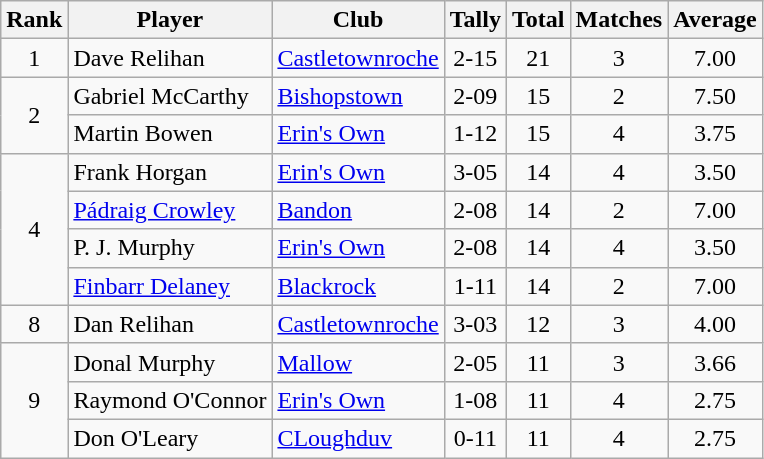<table class="wikitable">
<tr>
<th>Rank</th>
<th>Player</th>
<th>Club</th>
<th>Tally</th>
<th>Total</th>
<th>Matches</th>
<th>Average</th>
</tr>
<tr>
<td rowspan="1" style="text-align:center;">1</td>
<td>Dave Relihan</td>
<td><a href='#'>Castletownroche</a></td>
<td align=center>2-15</td>
<td align=center>21</td>
<td align=center>3</td>
<td align=center>7.00</td>
</tr>
<tr>
<td rowspan="2" style="text-align:center;">2</td>
<td>Gabriel McCarthy</td>
<td><a href='#'>Bishopstown</a></td>
<td align=center>2-09</td>
<td align=center>15</td>
<td align=center>2</td>
<td align=center>7.50</td>
</tr>
<tr>
<td>Martin Bowen</td>
<td><a href='#'>Erin's Own</a></td>
<td align=center>1-12</td>
<td align=center>15</td>
<td align=center>4</td>
<td align=center>3.75</td>
</tr>
<tr>
<td rowspan="4" style="text-align:center;">4</td>
<td>Frank Horgan</td>
<td><a href='#'>Erin's Own</a></td>
<td align=center>3-05</td>
<td align=center>14</td>
<td align=center>4</td>
<td align=center>3.50</td>
</tr>
<tr>
<td><a href='#'>Pádraig Crowley</a></td>
<td><a href='#'>Bandon</a></td>
<td align=center>2-08</td>
<td align=center>14</td>
<td align=center>2</td>
<td align=center>7.00</td>
</tr>
<tr>
<td>P. J. Murphy</td>
<td><a href='#'>Erin's Own</a></td>
<td align=center>2-08</td>
<td align=center>14</td>
<td align=center>4</td>
<td align=center>3.50</td>
</tr>
<tr>
<td><a href='#'>Finbarr Delaney</a></td>
<td><a href='#'>Blackrock</a></td>
<td align=center>1-11</td>
<td align=center>14</td>
<td align=center>2</td>
<td align=center>7.00</td>
</tr>
<tr>
<td rowspan="1" style="text-align:center;">8</td>
<td>Dan Relihan</td>
<td><a href='#'>Castletownroche</a></td>
<td align=center>3-03</td>
<td align=center>12</td>
<td align=center>3</td>
<td align=center>4.00</td>
</tr>
<tr>
<td rowspan="3" style="text-align:center;">9</td>
<td>Donal Murphy</td>
<td><a href='#'>Mallow</a></td>
<td align=center>2-05</td>
<td align=center>11</td>
<td align=center>3</td>
<td align=center>3.66</td>
</tr>
<tr>
<td>Raymond O'Connor</td>
<td><a href='#'>Erin's Own</a></td>
<td align=center>1-08</td>
<td align=center>11</td>
<td align=center>4</td>
<td align=center>2.75</td>
</tr>
<tr>
<td>Don O'Leary</td>
<td><a href='#'>CLoughduv</a></td>
<td align=center>0-11</td>
<td align=center>11</td>
<td align=center>4</td>
<td align=center>2.75</td>
</tr>
</table>
